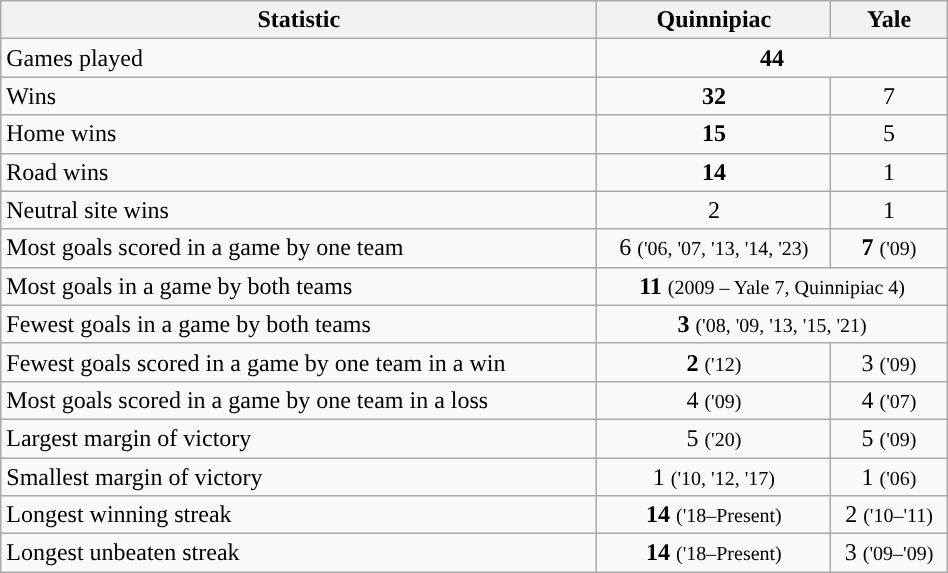<table class="wikitable" width=50%>
<tr>
<th>Statistic</th>
<th>Quinnipiac</th>
<th>Yale</th>
</tr>
<tr>
<td>Games played</td>
<td align=center colspan=2><strong>44</strong></td>
</tr>
<tr>
<td>Wins</td>
<td align=center><strong>32</strong></td>
<td align=center>7</td>
</tr>
<tr>
<td>Home wins</td>
<td align=center><strong>15</strong></td>
<td align=center>5</td>
</tr>
<tr>
<td>Road wins</td>
<td align=center><strong>14</strong></td>
<td align=center>1</td>
</tr>
<tr>
<td>Neutral site wins</td>
<td align=center>2</td>
<td align=center>1</td>
</tr>
<tr>
<td>Most goals scored in a game by one team</td>
<td align=center>6 <small>('06, '07, '13, '14, '23)</small></td>
<td align=center><strong>7</strong> <small>('09)</small></td>
</tr>
<tr>
<td>Most goals in a game by both teams</td>
<td align=center colspan=2><strong>11</strong> <small>(2009 – Yale 7, Quinnipiac 4)</small></td>
</tr>
<tr>
<td>Fewest goals in a game by both teams</td>
<td align=center colspan=2><strong>3</strong> <small>('08, '09, '13, '15, '21)</small></td>
</tr>
<tr>
<td>Fewest goals scored in a game by one team in a win</td>
<td align=center><strong>2</strong> <small>('12)</small></td>
<td align=center>3 <small>('09)</small></td>
</tr>
<tr>
<td>Most goals scored in a game by one team in a loss</td>
<td align=center>4 <small>('09)</small></td>
<td align=center>4 <small>('07)</small></td>
</tr>
<tr>
<td>Largest margin of victory</td>
<td align=center>5 <small>('20)</small></td>
<td align=center>5 <small>('09)</small></td>
</tr>
<tr>
<td>Smallest margin of victory</td>
<td align=center>1 <small>('10, '12, '17)</small></td>
<td align=center>1 <small>('06)</small></td>
</tr>
<tr>
<td>Longest winning streak</td>
<td align=center><strong>14</strong> <small>('18–Present)</small></td>
<td align=center>2 <small>('10–'11)</small></td>
</tr>
<tr>
<td>Longest unbeaten streak</td>
<td align=center><strong>14</strong> <small>('18–Present)</small></td>
<td align=center>3 <small>('09–'09)</small></td>
</tr>
</table>
